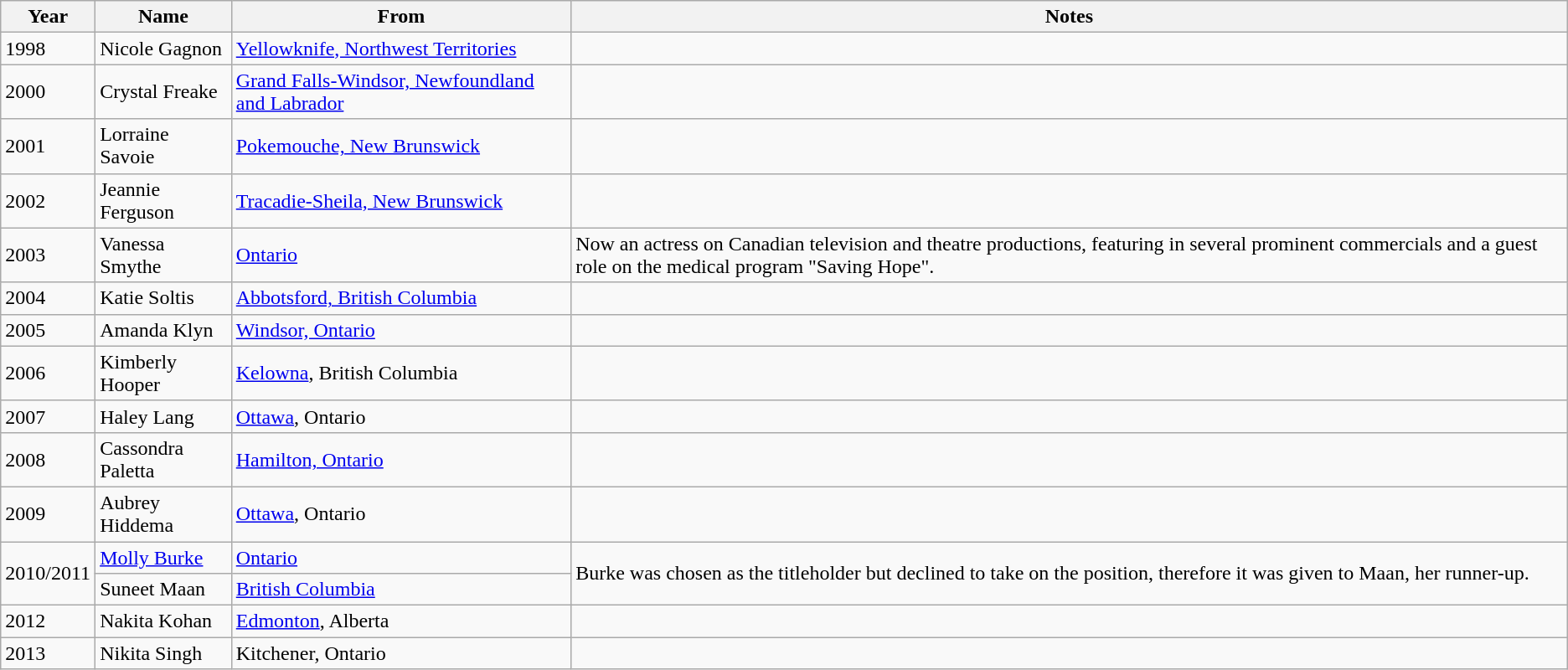<table class = "wikitable">
<tr>
<th>Year</th>
<th>Name</th>
<th>From</th>
<th>Notes</th>
</tr>
<tr>
<td>1998</td>
<td>Nicole Gagnon</td>
<td><a href='#'>Yellowknife, Northwest Territories</a></td>
<td></td>
</tr>
<tr>
<td>2000</td>
<td>Crystal Freake</td>
<td><a href='#'>Grand Falls-Windsor, Newfoundland and Labrador</a></td>
<td></td>
</tr>
<tr>
<td>2001</td>
<td>Lorraine Savoie</td>
<td><a href='#'>Pokemouche, New Brunswick</a></td>
<td></td>
</tr>
<tr>
<td>2002</td>
<td>Jeannie Ferguson</td>
<td><a href='#'>Tracadie-Sheila, New Brunswick</a></td>
<td></td>
</tr>
<tr>
<td>2003</td>
<td>Vanessa Smythe</td>
<td><a href='#'>Ontario</a></td>
<td>Now an actress on Canadian television and theatre productions, featuring in several prominent commercials and a guest role on the medical program "Saving Hope".</td>
</tr>
<tr>
<td>2004</td>
<td>Katie Soltis</td>
<td><a href='#'>Abbotsford, British Columbia</a></td>
<td></td>
</tr>
<tr>
<td>2005</td>
<td>Amanda Klyn</td>
<td><a href='#'>Windsor, Ontario</a></td>
<td></td>
</tr>
<tr>
<td>2006</td>
<td>Kimberly Hooper</td>
<td><a href='#'>Kelowna</a>, British Columbia</td>
<td></td>
</tr>
<tr>
<td>2007</td>
<td>Haley Lang</td>
<td><a href='#'>Ottawa</a>, Ontario</td>
<td></td>
</tr>
<tr>
<td>2008</td>
<td>Cassondra Paletta</td>
<td><a href='#'>Hamilton, Ontario</a></td>
<td></td>
</tr>
<tr>
<td>2009</td>
<td>Aubrey Hiddema</td>
<td><a href='#'>Ottawa</a>, Ontario</td>
<td></td>
</tr>
<tr>
<td rowspan="2">2010/2011</td>
<td><a href='#'>Molly Burke</a></td>
<td><a href='#'>Ontario</a></td>
<td rowspan="2">Burke was chosen as the titleholder but declined to take on the position, therefore it was given to Maan, her runner-up.</td>
</tr>
<tr>
<td>Suneet Maan</td>
<td><a href='#'>British Columbia</a></td>
</tr>
<tr>
<td>2012</td>
<td>Nakita Kohan</td>
<td><a href='#'>Edmonton</a>, Alberta</td>
<td></td>
</tr>
<tr>
<td>2013</td>
<td>Nikita Singh</td>
<td>Kitchener, Ontario</td>
<td></td>
</tr>
</table>
